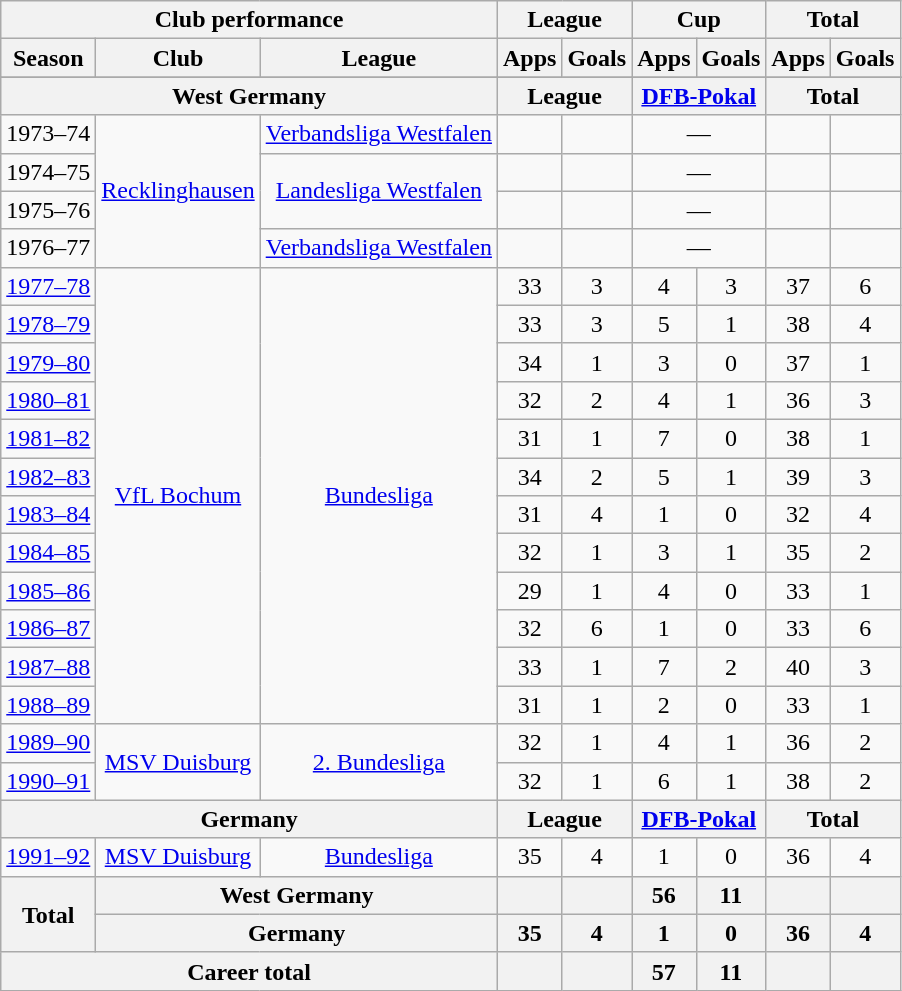<table class="wikitable" style="text-align:center">
<tr>
<th colspan=3>Club performance</th>
<th colspan=2>League</th>
<th colspan=2>Cup</th>
<th colspan=2>Total</th>
</tr>
<tr>
<th>Season</th>
<th>Club</th>
<th>League</th>
<th>Apps</th>
<th>Goals</th>
<th>Apps</th>
<th>Goals</th>
<th>Apps</th>
<th>Goals</th>
</tr>
<tr>
</tr>
<tr>
<th colspan=3>West Germany</th>
<th colspan=2>League</th>
<th colspan=2><a href='#'>DFB-Pokal</a></th>
<th colspan=2>Total</th>
</tr>
<tr>
<td>1973–74</td>
<td rowspan="4"><a href='#'>Recklinghausen</a></td>
<td><a href='#'>Verbandsliga&nbsp;Westfalen</a></td>
<td></td>
<td></td>
<td colspan="2">—</td>
<td></td>
<td></td>
</tr>
<tr>
<td>1974–75</td>
<td rowspan="2"><a href='#'>Landesliga&nbsp;Westfalen</a></td>
<td></td>
<td></td>
<td colspan="2">—</td>
<td></td>
<td></td>
</tr>
<tr>
<td>1975–76</td>
<td></td>
<td></td>
<td colspan="2">—</td>
<td></td>
<td></td>
</tr>
<tr>
<td>1976–77</td>
<td><a href='#'>Verbandsliga&nbsp;Westfalen</a></td>
<td></td>
<td></td>
<td colspan="2">—</td>
<td></td>
<td></td>
</tr>
<tr>
<td><a href='#'>1977–78</a></td>
<td rowspan="12"><a href='#'>VfL Bochum</a></td>
<td rowspan="12"><a href='#'>Bundesliga</a></td>
<td>33</td>
<td>3</td>
<td>4</td>
<td>3</td>
<td>37</td>
<td>6</td>
</tr>
<tr>
<td><a href='#'>1978–79</a></td>
<td>33</td>
<td>3</td>
<td>5</td>
<td>1</td>
<td>38</td>
<td>4</td>
</tr>
<tr>
<td><a href='#'>1979–80</a></td>
<td>34</td>
<td>1</td>
<td>3</td>
<td>0</td>
<td>37</td>
<td>1</td>
</tr>
<tr>
<td><a href='#'>1980–81</a></td>
<td>32</td>
<td>2</td>
<td>4</td>
<td>1</td>
<td>36</td>
<td>3</td>
</tr>
<tr>
<td><a href='#'>1981–82</a></td>
<td>31</td>
<td>1</td>
<td>7</td>
<td>0</td>
<td>38</td>
<td>1</td>
</tr>
<tr>
<td><a href='#'>1982–83</a></td>
<td>34</td>
<td>2</td>
<td>5</td>
<td>1</td>
<td>39</td>
<td>3</td>
</tr>
<tr>
<td><a href='#'>1983–84</a></td>
<td>31</td>
<td>4</td>
<td>1</td>
<td>0</td>
<td>32</td>
<td>4</td>
</tr>
<tr>
<td><a href='#'>1984–85</a></td>
<td>32</td>
<td>1</td>
<td>3</td>
<td>1</td>
<td>35</td>
<td>2</td>
</tr>
<tr>
<td><a href='#'>1985–86</a></td>
<td>29</td>
<td>1</td>
<td>4</td>
<td>0</td>
<td>33</td>
<td>1</td>
</tr>
<tr>
<td><a href='#'>1986–87</a></td>
<td>32</td>
<td>6</td>
<td>1</td>
<td>0</td>
<td>33</td>
<td>6</td>
</tr>
<tr>
<td><a href='#'>1987–88</a></td>
<td>33</td>
<td>1</td>
<td>7</td>
<td>2</td>
<td>40</td>
<td>3</td>
</tr>
<tr>
<td><a href='#'>1988–89</a></td>
<td>31</td>
<td>1</td>
<td>2</td>
<td>0</td>
<td>33</td>
<td>1</td>
</tr>
<tr>
<td><a href='#'>1989–90</a></td>
<td rowspan="2"><a href='#'>MSV Duisburg</a></td>
<td rowspan="2"><a href='#'>2.&nbsp;Bundesliga</a></td>
<td>32</td>
<td>1</td>
<td>4</td>
<td>1</td>
<td>36</td>
<td>2</td>
</tr>
<tr>
<td><a href='#'>1990–91</a></td>
<td>32</td>
<td>1</td>
<td>6</td>
<td>1</td>
<td>38</td>
<td>2</td>
</tr>
<tr>
<th colspan=3>Germany</th>
<th colspan=2>League</th>
<th colspan=2><a href='#'>DFB-Pokal</a></th>
<th colspan=2>Total</th>
</tr>
<tr>
<td><a href='#'>1991–92</a></td>
<td><a href='#'>MSV Duisburg</a></td>
<td><a href='#'>Bundesliga</a></td>
<td>35</td>
<td>4</td>
<td>1</td>
<td>0</td>
<td>36</td>
<td>4</td>
</tr>
<tr>
<th rowspan=2>Total</th>
<th colspan=2>West Germany</th>
<th></th>
<th></th>
<th>56</th>
<th>11</th>
<th></th>
<th></th>
</tr>
<tr>
<th colspan=2>Germany</th>
<th>35</th>
<th>4</th>
<th>1</th>
<th>0</th>
<th>36</th>
<th>4</th>
</tr>
<tr>
<th colspan=3>Career total</th>
<th></th>
<th></th>
<th>57</th>
<th>11</th>
<th></th>
<th></th>
</tr>
</table>
